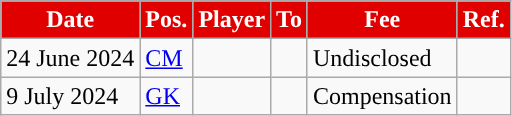<table class="wikitable plainrowheaders sortable">
<tr>
<th style="background:#E00000;color:white;">Date</th>
<th style="background:#E00000;color:white;">Pos.</th>
<th style="background:#E00000;color:white;">Player</th>
<th style="background:#E00000;color:white;">To</th>
<th style="background:#E00000;color:white;">Fee</th>
<th style="background:#E00000;color:white;">Ref.</th>
</tr>
<tr>
<td>24 June 2024</td>
<td><a href='#'>CM</a></td>
<td></td>
<td></td>
<td>Undisclosed</td>
<td></td>
</tr>
<tr>
<td>9 July 2024</td>
<td><a href='#'>GK</a></td>
<td></td>
<td></td>
<td>Compensation</td>
<td></td>
</tr>
</table>
